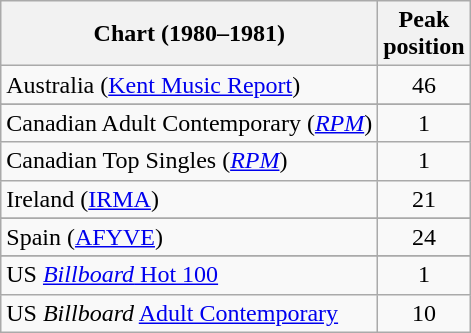<table class="wikitable sortable">
<tr>
<th align="center">Chart (1980–1981)</th>
<th align="center">Peak<br>position</th>
</tr>
<tr>
<td align="left">Australia (<a href='#'>Kent Music Report</a>)</td>
<td align="center">46</td>
</tr>
<tr>
</tr>
<tr>
<td align="left">Canadian Adult Contemporary (<em><a href='#'>RPM</a></em>)</td>
<td align="center">1</td>
</tr>
<tr>
<td align="left">Canadian Top Singles (<em><a href='#'>RPM</a></em>)</td>
<td align="center">1</td>
</tr>
<tr>
<td>Ireland (<a href='#'>IRMA</a>)</td>
<td style="text-align:center;">21</td>
</tr>
<tr>
</tr>
<tr>
</tr>
<tr>
</tr>
<tr>
<td>Spain (<a href='#'>AFYVE</a>)</td>
<td align="center">24</td>
</tr>
<tr>
</tr>
<tr>
<td align="left">US <a href='#'><em>Billboard</em> Hot 100</a></td>
<td align="center">1</td>
</tr>
<tr>
<td align="left">US <em>Billboard</em> <a href='#'>Adult Contemporary</a></td>
<td align="center">10</td>
</tr>
</table>
